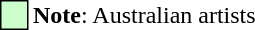<table>
<tr>
<td cellspacing="0" style="width: 15px; height: 15px; color: black; background: #ccffcc; border: 1px solid #000000;"></td>
<td><strong>Note</strong>: Australian artists</td>
</tr>
</table>
